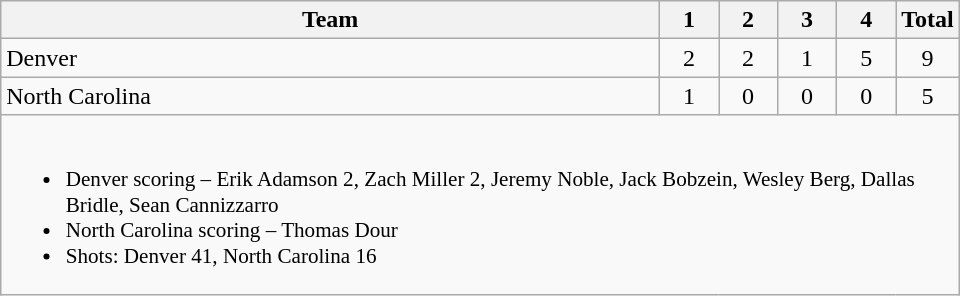<table class="wikitable" style="text-align:center; max-width:40em">
<tr>
<th>Team</th>
<th style="width:2em">1</th>
<th style="width:2em">2</th>
<th style="width:2em">3</th>
<th style="width:2em">4</th>
<th style="width:2em">Total</th>
</tr>
<tr>
<td style="text-align:left">Denver</td>
<td>2</td>
<td>2</td>
<td>1</td>
<td>5</td>
<td>9</td>
</tr>
<tr>
<td style="text-align:left">North Carolina</td>
<td>1</td>
<td>0</td>
<td>0</td>
<td>0</td>
<td>5</td>
</tr>
<tr>
<td colspan=6 style="text-align:left; font-size:88%;"><br><ul><li>Denver scoring – Erik Adamson 2, Zach Miller 2, Jeremy Noble, Jack Bobzein, Wesley Berg, Dallas Bridle, Sean Cannizzarro</li><li>North Carolina scoring – Thomas Dour</li><li>Shots: Denver 41, North Carolina 16</li></ul></td>
</tr>
</table>
